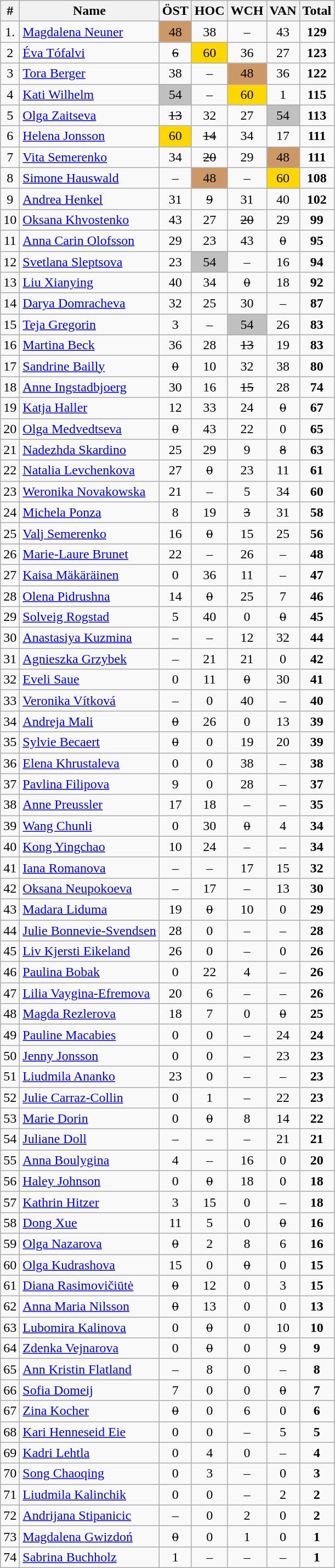<table class="wikitable sortable" style="text-align:center;">
<tr>
<th>#</th>
<th>Name</th>
<th>ÖST</th>
<th>HOC</th>
<th>WCH</th>
<th>VAN</th>
<th>Total</th>
</tr>
<tr>
<td>1.</td>
<td align="left"> <a href='#'>Magdalena Neuner</a></td>
<td bgcolor=CC9966>48</td>
<td>38</td>
<td>–</td>
<td>43</td>
<td><strong>129</strong></td>
</tr>
<tr>
<td>2</td>
<td align="left"> <a href='#'>Éva Tófalvi</a></td>
<td><s>6</s></td>
<td bgcolor="gold">60</td>
<td>36</td>
<td>27</td>
<td><strong>123</strong></td>
</tr>
<tr>
<td>3</td>
<td align="left"> <a href='#'>Tora Berger</a></td>
<td>38</td>
<td>–</td>
<td bgcolor=CC9966>48</td>
<td>36</td>
<td><strong>122</strong></td>
</tr>
<tr>
<td>4</td>
<td align="left"> <a href='#'>Kati Wilhelm</a></td>
<td bgcolor="silver">54</td>
<td>–</td>
<td bgcolor="gold">60</td>
<td>1</td>
<td><strong>115</strong></td>
</tr>
<tr>
<td>5</td>
<td align="left"> <a href='#'>Olga Zaitseva</a></td>
<td><s>13</s></td>
<td>32</td>
<td>27</td>
<td bgcolor="silver">54</td>
<td><strong>113</strong></td>
</tr>
<tr>
<td>6</td>
<td align="left"> <a href='#'>Helena Jonsson</a></td>
<td bgcolor="gold">60</td>
<td><s>14</s></td>
<td>34</td>
<td>17</td>
<td><strong>111</strong></td>
</tr>
<tr>
<td>7</td>
<td align="left"> <a href='#'>Vita Semerenko</a></td>
<td>34</td>
<td><s>20</s></td>
<td>29</td>
<td bgcolor=CC9966>48</td>
<td><strong>111</strong></td>
</tr>
<tr>
<td>8</td>
<td align="left"> <a href='#'>Simone Hauswald</a></td>
<td>–</td>
<td bgcolor=CC9966>48</td>
<td>–</td>
<td bgcolor="gold">60</td>
<td><strong>108</strong></td>
</tr>
<tr>
<td>9</td>
<td align="left"> <a href='#'>Andrea Henkel</a></td>
<td>31</td>
<td><s>9</s></td>
<td>31</td>
<td>40</td>
<td><strong>102</strong></td>
</tr>
<tr>
<td>10</td>
<td align="left"> <a href='#'>Oksana Khvostenko</a></td>
<td>43</td>
<td>27</td>
<td><s>20</s></td>
<td>29</td>
<td><strong>99</strong></td>
</tr>
<tr>
<td>11</td>
<td align="left"> <a href='#'>Anna Carin Olofsson</a></td>
<td>29</td>
<td>23</td>
<td>43</td>
<td><s>0</s></td>
<td><strong>95</strong></td>
</tr>
<tr>
<td>12</td>
<td align="left"> <a href='#'>Svetlana Sleptsova</a></td>
<td>23</td>
<td bgcolor="silver">54</td>
<td>–</td>
<td>16</td>
<td><strong>94</strong></td>
</tr>
<tr>
<td>13</td>
<td align="left"> <a href='#'>Liu Xianying</a></td>
<td>40</td>
<td>34</td>
<td><s>0</s></td>
<td>18</td>
<td><strong>92</strong></td>
</tr>
<tr>
<td>14</td>
<td align="left"> <a href='#'>Darya Domracheva</a></td>
<td>32</td>
<td>25</td>
<td>30</td>
<td>–</td>
<td><strong>87</strong></td>
</tr>
<tr>
<td>15</td>
<td align="left"> <a href='#'>Teja Gregorin</a></td>
<td>3</td>
<td>–</td>
<td bgcolor="silver">54</td>
<td>26</td>
<td><strong>83</strong></td>
</tr>
<tr>
<td>16</td>
<td align="left"> <a href='#'>Martina Beck</a></td>
<td>36</td>
<td>28</td>
<td><s>13</s></td>
<td>19</td>
<td><strong>83</strong></td>
</tr>
<tr>
<td>17</td>
<td align="left"> <a href='#'>Sandrine Bailly</a></td>
<td><s>0</s></td>
<td>10</td>
<td>32</td>
<td>38</td>
<td><strong>80</strong></td>
</tr>
<tr>
<td>18</td>
<td align="left"> <a href='#'>Anne Ingstadbjoerg</a></td>
<td>30</td>
<td>16</td>
<td><s>15</s></td>
<td>28</td>
<td><strong>74</strong></td>
</tr>
<tr>
<td>19</td>
<td align="left"> <a href='#'>Katja Haller</a></td>
<td>12</td>
<td>33</td>
<td>24</td>
<td><s>0</s></td>
<td><strong>67</strong></td>
</tr>
<tr>
<td>20</td>
<td align="left"> <a href='#'>Olga Medvedtseva</a></td>
<td><s>0</s></td>
<td>43</td>
<td>22</td>
<td>0</td>
<td><strong>65</strong></td>
</tr>
<tr>
<td>21</td>
<td align="left"> <a href='#'>Nadezhda Skardino</a></td>
<td>25</td>
<td>29</td>
<td>9</td>
<td><s>8</s></td>
<td><strong>63</strong></td>
</tr>
<tr>
<td>22</td>
<td align="left"> <a href='#'>Natalia Levchenkova</a></td>
<td>27</td>
<td><s>0</s></td>
<td>23</td>
<td>11</td>
<td><strong>61</strong></td>
</tr>
<tr>
<td>23</td>
<td align="left"> <a href='#'>Weronika Novakowska</a></td>
<td>21</td>
<td>–</td>
<td>5</td>
<td>34</td>
<td><strong>60</strong></td>
</tr>
<tr>
<td>24</td>
<td align="left"> <a href='#'>Michela Ponza</a></td>
<td>8</td>
<td>19</td>
<td><s>3</s></td>
<td>31</td>
<td><strong>58</strong></td>
</tr>
<tr>
<td>25</td>
<td align="left"> <a href='#'>Valj Semerenko</a></td>
<td>16</td>
<td><s>0</s></td>
<td>15</td>
<td>25</td>
<td><strong>56</strong></td>
</tr>
<tr>
<td>26</td>
<td align="left"> <a href='#'>Marie-Laure Brunet</a></td>
<td>22</td>
<td>–</td>
<td>26</td>
<td>–</td>
<td><strong>48</strong></td>
</tr>
<tr>
<td>27</td>
<td align="left"> <a href='#'>Kaisa Mäkäräinen</a></td>
<td>0</td>
<td>36</td>
<td>11</td>
<td>–</td>
<td><strong>47</strong></td>
</tr>
<tr>
<td>28</td>
<td align="left"> <a href='#'>Olena Pidrushna</a></td>
<td>14</td>
<td><s>0</s></td>
<td>25</td>
<td>7</td>
<td><strong>46</strong></td>
</tr>
<tr>
<td>29</td>
<td align="left"> <a href='#'>Solveig Rogstad</a></td>
<td>5</td>
<td>40</td>
<td>0</td>
<td><s>0</s></td>
<td><strong>45</strong></td>
</tr>
<tr>
<td>30</td>
<td align="left"> <a href='#'>Anastasiya Kuzmina</a></td>
<td>–</td>
<td>–</td>
<td>12</td>
<td>32</td>
<td><strong>44</strong></td>
</tr>
<tr>
<td>31</td>
<td align="left"> <a href='#'>Agnieszka Grzybek</a></td>
<td>–</td>
<td>21</td>
<td>21</td>
<td>0</td>
<td><strong>42</strong></td>
</tr>
<tr>
<td>32</td>
<td align="left"> <a href='#'>Eveli Saue</a></td>
<td>0</td>
<td>11</td>
<td><s>0</s></td>
<td>30</td>
<td><strong>41</strong></td>
</tr>
<tr>
<td>33</td>
<td align="left"> <a href='#'>Veronika Vítková</a></td>
<td>–</td>
<td>0</td>
<td>40</td>
<td>–</td>
<td><strong>40</strong></td>
</tr>
<tr>
<td>34</td>
<td align="left"> <a href='#'>Andreja Mali</a></td>
<td><s>0</s></td>
<td>26</td>
<td>0</td>
<td>13</td>
<td><strong>39</strong></td>
</tr>
<tr>
<td>35</td>
<td align="left"> <a href='#'>Sylvie Becaert</a></td>
<td><s>0</s></td>
<td>0</td>
<td>19</td>
<td>20</td>
<td><strong>39</strong></td>
</tr>
<tr>
<td>36</td>
<td align="left"> <a href='#'>Elena Khrustaleva</a></td>
<td>0</td>
<td>0</td>
<td>38</td>
<td>–</td>
<td><strong>38</strong></td>
</tr>
<tr>
<td>37</td>
<td align="left"> <a href='#'>Pavlina Filipova</a></td>
<td>9</td>
<td>0</td>
<td>28</td>
<td>–</td>
<td><strong>37</strong></td>
</tr>
<tr>
<td>38</td>
<td align="left"> <a href='#'>Anne Preussler</a></td>
<td>17</td>
<td>18</td>
<td>–</td>
<td>–</td>
<td><strong>35</strong></td>
</tr>
<tr>
<td>39</td>
<td align="left"> <a href='#'>Wang Chunli</a></td>
<td>0</td>
<td>30</td>
<td><s>0</s></td>
<td>4</td>
<td><strong>34</strong></td>
</tr>
<tr>
<td>40</td>
<td align="left"> <a href='#'>Kong Yingchao</a></td>
<td>10</td>
<td>24</td>
<td>–</td>
<td>–</td>
<td><strong>34</strong></td>
</tr>
<tr>
<td>41</td>
<td align="left"> <a href='#'>Iana Romanova</a></td>
<td>–</td>
<td>–</td>
<td>17</td>
<td>15</td>
<td><strong>32</strong></td>
</tr>
<tr>
<td>42</td>
<td align="left"> <a href='#'>Oksana Neupokoeva</a></td>
<td>–</td>
<td>17</td>
<td>–</td>
<td>13</td>
<td><strong>30</strong></td>
</tr>
<tr>
<td>43</td>
<td align="left"> <a href='#'>Madara Liduma</a></td>
<td>19</td>
<td><s>0</s></td>
<td>10</td>
<td>0</td>
<td><strong>29</strong></td>
</tr>
<tr>
<td>44</td>
<td align="left"> <a href='#'>Julie Bonnevie-Svendsen</a></td>
<td>28</td>
<td>0</td>
<td>–</td>
<td>–</td>
<td><strong>28</strong></td>
</tr>
<tr>
<td>45</td>
<td align="left"> <a href='#'>Liv Kjersti Eikeland</a></td>
<td>26</td>
<td>0</td>
<td>–</td>
<td>0</td>
<td><strong>26</strong></td>
</tr>
<tr>
<td>46</td>
<td align="left"> <a href='#'>Paulina Bobak</a></td>
<td>0</td>
<td>22</td>
<td>4</td>
<td>–</td>
<td><strong>26</strong></td>
</tr>
<tr>
<td>47</td>
<td align="left"> <a href='#'>Lilia Vaygina-Efremova</a></td>
<td>20</td>
<td>6</td>
<td>–</td>
<td>–</td>
<td><strong>26</strong></td>
</tr>
<tr>
<td>48</td>
<td align="left"> <a href='#'>Magda Rezlerova</a></td>
<td>18</td>
<td>7</td>
<td>0</td>
<td><s>0</s></td>
<td><strong>25</strong></td>
</tr>
<tr>
<td>49</td>
<td align="left"> <a href='#'>Pauline Macabies</a></td>
<td>0</td>
<td>0</td>
<td>–</td>
<td>24</td>
<td><strong>24</strong></td>
</tr>
<tr>
<td>50</td>
<td align="left"> <a href='#'>Jenny Jonsson</a></td>
<td>0</td>
<td>0</td>
<td>–</td>
<td>23</td>
<td><strong>23</strong></td>
</tr>
<tr>
<td>51</td>
<td align="left"> <a href='#'>Liudmila Ananko</a></td>
<td>23</td>
<td>0</td>
<td>–</td>
<td>–</td>
<td><strong>23</strong></td>
</tr>
<tr>
<td>52</td>
<td align="left"> <a href='#'>Julie Carraz-Collin</a></td>
<td>0</td>
<td>1</td>
<td>–</td>
<td>22</td>
<td><strong>23</strong></td>
</tr>
<tr>
<td>53</td>
<td align="left"> <a href='#'>Marie Dorin</a></td>
<td>0</td>
<td><s>0</s></td>
<td>8</td>
<td>14</td>
<td><strong>22</strong></td>
</tr>
<tr>
<td>54</td>
<td align="left"> <a href='#'>Juliane Doll</a></td>
<td>–</td>
<td>–</td>
<td>–</td>
<td>21</td>
<td><strong>21</strong></td>
</tr>
<tr>
<td>55</td>
<td align="left"> <a href='#'>Anna Boulygina</a></td>
<td>4</td>
<td>–</td>
<td>16</td>
<td>0</td>
<td><strong>20</strong></td>
</tr>
<tr>
<td>56</td>
<td align="left"> <a href='#'>Haley Johnson</a></td>
<td>0</td>
<td><s>0</s></td>
<td>18</td>
<td>0</td>
<td><strong>18</strong></td>
</tr>
<tr>
<td>57</td>
<td align="left"> <a href='#'>Kathrin Hitzer</a></td>
<td>3</td>
<td>15</td>
<td>0</td>
<td>–</td>
<td><strong>18</strong></td>
</tr>
<tr>
<td>58</td>
<td align="left"> <a href='#'>Dong Xue</a></td>
<td>11</td>
<td>5</td>
<td>0</td>
<td><s>0</s></td>
<td><strong>16</strong></td>
</tr>
<tr>
<td>59</td>
<td align="left"> <a href='#'>Olga Nazarova</a></td>
<td><s>0</s></td>
<td>2</td>
<td>8</td>
<td>6</td>
<td><strong>16</strong></td>
</tr>
<tr>
<td>60</td>
<td align="left"> <a href='#'>Olga Kudrashova</a></td>
<td>15</td>
<td>0</td>
<td><s>0</s></td>
<td>0</td>
<td><strong>15</strong></td>
</tr>
<tr>
<td>61</td>
<td align="left"> <a href='#'>Diana Rasimovičiūtė</a></td>
<td><s>0</s></td>
<td>12</td>
<td>0</td>
<td>3</td>
<td><strong>15</strong></td>
</tr>
<tr>
<td>62</td>
<td align="left"> <a href='#'>Anna Maria Nilsson</a></td>
<td><s>0</s></td>
<td>13</td>
<td>0</td>
<td>0</td>
<td><strong>13</strong></td>
</tr>
<tr>
<td>63</td>
<td align="left"> <a href='#'>Lubomira Kalinova</a></td>
<td>0</td>
<td><s>0</s></td>
<td>0</td>
<td>10</td>
<td><strong>10</strong></td>
</tr>
<tr>
<td>64</td>
<td align="left"> <a href='#'>Zdenka Vejnarova</a></td>
<td>0</td>
<td><s>0</s></td>
<td>0</td>
<td>9</td>
<td><strong>9</strong></td>
</tr>
<tr>
<td>65</td>
<td align="left"> <a href='#'>Ann Kristin Flatland</a></td>
<td>–</td>
<td>8</td>
<td>0</td>
<td>–</td>
<td><strong>8</strong></td>
</tr>
<tr>
<td>66</td>
<td align="left"> <a href='#'>Sofia Domeij</a></td>
<td>7</td>
<td>0</td>
<td>0</td>
<td><s>0</s></td>
<td><strong>7</strong></td>
</tr>
<tr>
<td>67</td>
<td align="left"> <a href='#'>Zina Kocher</a></td>
<td><s>0</s></td>
<td>0</td>
<td>6</td>
<td>0</td>
<td><strong>6</strong></td>
</tr>
<tr>
<td>68</td>
<td align="left"> <a href='#'>Kari Henneseid Eie</a></td>
<td>0</td>
<td>0</td>
<td>–</td>
<td>5</td>
<td><strong>5</strong></td>
</tr>
<tr>
<td>69</td>
<td align="left"> <a href='#'>Kadri Lehtla</a></td>
<td>0</td>
<td>4</td>
<td>0</td>
<td>–</td>
<td><strong>4</strong></td>
</tr>
<tr>
<td>70</td>
<td align="left"> <a href='#'>Song Chaoqing</a></td>
<td>0</td>
<td>3</td>
<td>–</td>
<td>0</td>
<td><strong>3</strong></td>
</tr>
<tr>
<td>71</td>
<td align="left"> <a href='#'>Liudmila Kalinchik</a></td>
<td>0</td>
<td>0</td>
<td>–</td>
<td>2</td>
<td><strong>2</strong></td>
</tr>
<tr>
<td>72</td>
<td align="left"> <a href='#'>Andrijana Stipanicic</a></td>
<td>–</td>
<td>0</td>
<td>2</td>
<td>0</td>
<td><strong>2</strong></td>
</tr>
<tr>
<td>73</td>
<td align="left"> <a href='#'>Magdalena Gwizdoń</a></td>
<td><s>0</s></td>
<td>0</td>
<td>1</td>
<td>0</td>
<td><strong>1</strong></td>
</tr>
<tr>
<td>74</td>
<td align="left"> <a href='#'>Sabrina Buchholz</a></td>
<td>1</td>
<td>–</td>
<td>–</td>
<td>–</td>
<td><strong>1</strong></td>
</tr>
</table>
